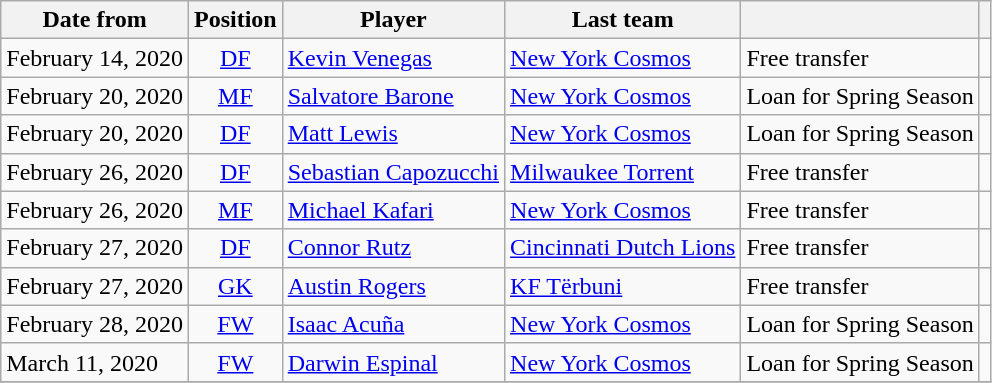<table class="wikitable">
<tr>
<th>Date from</th>
<th style="text-align:center;">Position</th>
<th>Player</th>
<th>Last team</th>
<th></th>
<th style="text-align:center;"></th>
</tr>
<tr>
<td>February 14, 2020</td>
<td style="text-align:center;"><a href='#'>DF</a></td>
<td> <a href='#'>Kevin Venegas</a></td>
<td><a href='#'>New York Cosmos</a></td>
<td>Free transfer</td>
<td style="text-align:center;"></td>
</tr>
<tr>
<td>February 20, 2020</td>
<td style="text-align:center;"><a href='#'>MF</a></td>
<td> <a href='#'>Salvatore Barone</a></td>
<td><a href='#'>New York Cosmos</a></td>
<td>Loan for Spring Season</td>
<td style="text-align:center;"></td>
</tr>
<tr>
<td>February 20, 2020</td>
<td style="text-align:center;"><a href='#'>DF</a></td>
<td> <a href='#'>Matt Lewis</a></td>
<td><a href='#'>New York Cosmos</a></td>
<td>Loan for Spring Season</td>
<td style="text-align:center;"></td>
</tr>
<tr>
<td>February 26, 2020</td>
<td style="text-align:center;"><a href='#'>DF</a></td>
<td> <a href='#'>Sebastian Capozucchi</a></td>
<td><a href='#'>Milwaukee Torrent</a></td>
<td>Free transfer</td>
<td style="text-align:center;"></td>
</tr>
<tr>
<td>February 26, 2020</td>
<td style="text-align:center;"><a href='#'>MF</a></td>
<td> <a href='#'>Michael Kafari</a></td>
<td><a href='#'>New York Cosmos</a></td>
<td>Free transfer</td>
<td style="text-align:center;"></td>
</tr>
<tr>
<td>February 27, 2020</td>
<td style="text-align:center;"><a href='#'>DF</a></td>
<td> <a href='#'>Connor Rutz</a></td>
<td><a href='#'>Cincinnati Dutch Lions</a></td>
<td>Free transfer</td>
<td style="text-align:center;"></td>
</tr>
<tr>
<td>February 27, 2020</td>
<td style="text-align:center;"><a href='#'>GK</a></td>
<td> <a href='#'>Austin Rogers</a></td>
<td> <a href='#'>KF Tërbuni</a></td>
<td>Free transfer</td>
<td style="text-align:center;"></td>
</tr>
<tr>
<td>February 28, 2020</td>
<td style="text-align:center;"><a href='#'>FW</a></td>
<td> <a href='#'>Isaac Acuña</a></td>
<td><a href='#'>New York Cosmos</a></td>
<td>Loan for Spring Season</td>
<td style="text-align:center;"></td>
</tr>
<tr>
<td>March 11, 2020</td>
<td style="text-align:center;"><a href='#'>FW</a></td>
<td> <a href='#'>Darwin Espinal</a></td>
<td><a href='#'>New York Cosmos</a></td>
<td>Loan for Spring Season</td>
<td style="text-align:center;"></td>
</tr>
<tr>
</tr>
</table>
